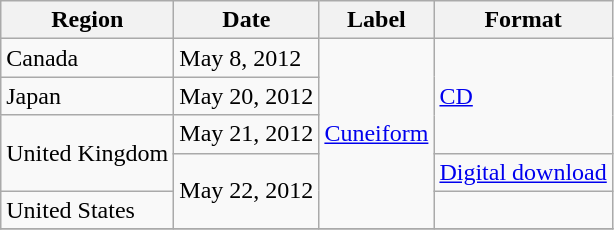<table class="wikitable">
<tr>
<th>Region</th>
<th>Date</th>
<th>Label</th>
<th>Format</th>
</tr>
<tr>
<td>Canada</td>
<td>May 8, 2012</td>
<td rowspan="5"><a href='#'>Cuneiform</a></td>
<td rowspan="3"><a href='#'>CD</a></td>
</tr>
<tr>
<td>Japan</td>
<td>May 20, 2012</td>
</tr>
<tr>
<td rowspan="2">United Kingdom</td>
<td>May 21, 2012</td>
</tr>
<tr>
<td rowspan="2">May 22, 2012</td>
<td><a href='#'>Digital download</a></td>
</tr>
<tr>
<td>United States</td>
<td></td>
</tr>
<tr>
</tr>
</table>
